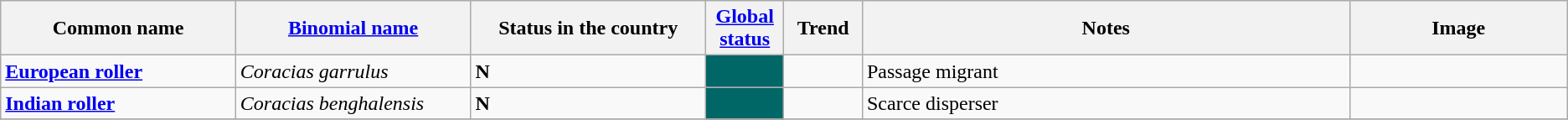<table class="wikitable sortable">
<tr>
<th width="15%">Common name</th>
<th width="15%"><a href='#'>Binomial name</a></th>
<th data-sort-type="number" width="15%">Status in the country</th>
<th width="5%"><a href='#'>Global status</a></th>
<th width="5%">Trend</th>
<th class="unsortable">Notes</th>
<th class="unsortable">Image</th>
</tr>
<tr>
<td><strong><a href='#'>European roller</a></strong></td>
<td><em>Coracias garrulus</em></td>
<td><strong>N</strong></td>
<td align=center style="background: #006666"></td>
<td align=center></td>
<td>Passage migrant</td>
<td></td>
</tr>
<tr>
<td><strong><a href='#'>Indian roller</a></strong></td>
<td><em>Coracias benghalensis</em></td>
<td><strong>N</strong></td>
<td align=center style="background: #006666"></td>
<td align=center></td>
<td>Scarce disperser</td>
<td></td>
</tr>
<tr>
</tr>
</table>
